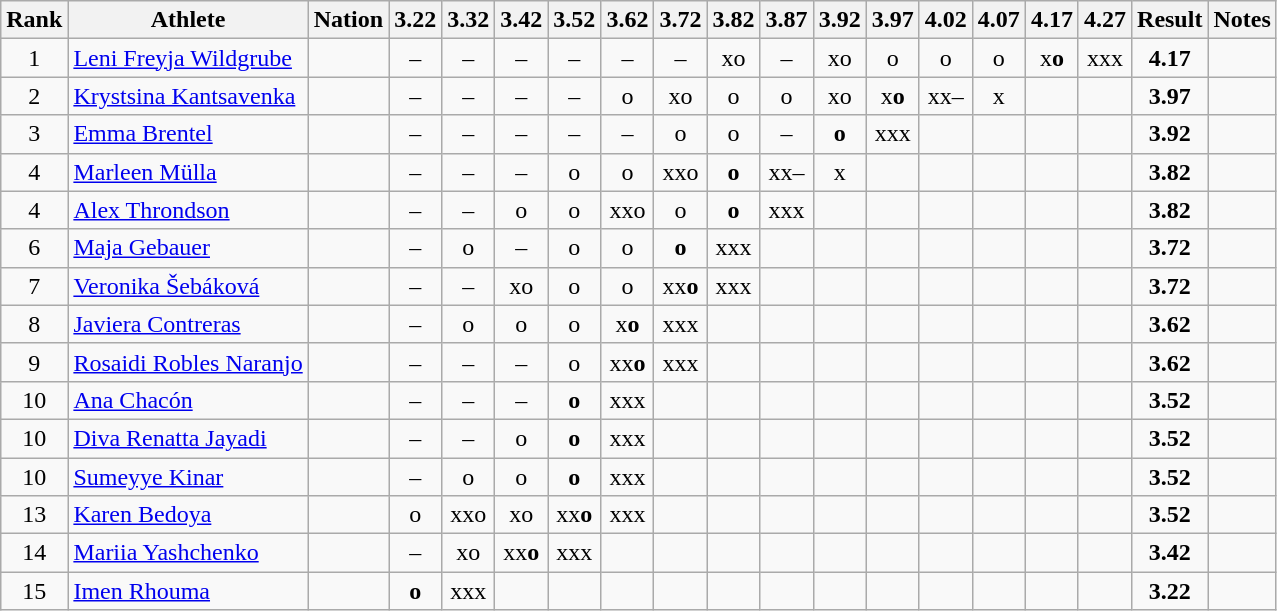<table class="wikitable sortable" style="text-align:center">
<tr>
<th>Rank</th>
<th>Athlete</th>
<th>Nation</th>
<th>3.22</th>
<th>3.32</th>
<th>3.42</th>
<th>3.52</th>
<th>3.62</th>
<th>3.72</th>
<th>3.82</th>
<th>3.87</th>
<th>3.92</th>
<th>3.97</th>
<th>4.02</th>
<th>4.07</th>
<th>4.17</th>
<th>4.27</th>
<th>Result</th>
<th>Notes</th>
</tr>
<tr>
<td>1</td>
<td align=left><a href='#'>Leni Freyja Wildgrube</a></td>
<td align=left></td>
<td>–</td>
<td>–</td>
<td>–</td>
<td>–</td>
<td>–</td>
<td>–</td>
<td>xo</td>
<td>–</td>
<td>xo</td>
<td>o</td>
<td>o</td>
<td>o</td>
<td>x<strong>o</strong></td>
<td>xxx</td>
<td><strong>4.17</strong></td>
<td></td>
</tr>
<tr>
<td>2</td>
<td align=left><a href='#'>Krystsina Kantsavenka</a></td>
<td align=left></td>
<td>–</td>
<td>–</td>
<td>–</td>
<td>–</td>
<td>o</td>
<td>xo</td>
<td>o</td>
<td>o</td>
<td>xo</td>
<td>x<strong>o</strong></td>
<td>xx–</td>
<td>x</td>
<td></td>
<td></td>
<td><strong>3.97</strong></td>
<td></td>
</tr>
<tr>
<td>3</td>
<td align=left><a href='#'>Emma Brentel</a></td>
<td align=left></td>
<td>–</td>
<td>–</td>
<td>–</td>
<td>–</td>
<td>–</td>
<td>o</td>
<td>o</td>
<td>–</td>
<td><strong>o</strong></td>
<td>xxx</td>
<td></td>
<td></td>
<td></td>
<td></td>
<td><strong>3.92</strong></td>
<td></td>
</tr>
<tr>
<td>4</td>
<td align=left><a href='#'>Marleen Mülla</a></td>
<td align=left></td>
<td>–</td>
<td>–</td>
<td>–</td>
<td>o</td>
<td>o</td>
<td>xxo</td>
<td><strong>o</strong></td>
<td>xx–</td>
<td>x</td>
<td></td>
<td></td>
<td></td>
<td></td>
<td></td>
<td><strong>3.82</strong></td>
<td></td>
</tr>
<tr>
<td>4</td>
<td align=left><a href='#'>Alex Throndson</a></td>
<td align=left></td>
<td>–</td>
<td>–</td>
<td>o</td>
<td>o</td>
<td>xxo</td>
<td>o</td>
<td><strong>o</strong></td>
<td>xxx</td>
<td></td>
<td></td>
<td></td>
<td></td>
<td></td>
<td></td>
<td><strong>3.82</strong></td>
<td></td>
</tr>
<tr>
<td>6</td>
<td align=left><a href='#'>Maja Gebauer</a></td>
<td align=left></td>
<td>–</td>
<td>o</td>
<td>–</td>
<td>o</td>
<td>o</td>
<td><strong>o</strong></td>
<td>xxx</td>
<td></td>
<td></td>
<td></td>
<td></td>
<td></td>
<td></td>
<td></td>
<td><strong>3.72</strong></td>
<td></td>
</tr>
<tr>
<td>7</td>
<td align=left><a href='#'>Veronika Šebáková</a></td>
<td align=left></td>
<td>–</td>
<td>–</td>
<td>xo</td>
<td>o</td>
<td>o</td>
<td>xx<strong>o</strong></td>
<td>xxx</td>
<td></td>
<td></td>
<td></td>
<td></td>
<td></td>
<td></td>
<td></td>
<td><strong>3.72</strong></td>
<td></td>
</tr>
<tr>
<td>8</td>
<td align=left><a href='#'>Javiera Contreras</a></td>
<td align=left></td>
<td>–</td>
<td>o</td>
<td>o</td>
<td>o</td>
<td>x<strong>o</strong></td>
<td>xxx</td>
<td></td>
<td></td>
<td></td>
<td></td>
<td></td>
<td></td>
<td></td>
<td></td>
<td><strong>3.62</strong></td>
<td></td>
</tr>
<tr>
<td>9</td>
<td align=left><a href='#'>Rosaidi Robles Naranjo</a></td>
<td align=left></td>
<td>–</td>
<td>–</td>
<td>–</td>
<td>o</td>
<td>xx<strong>o</strong></td>
<td>xxx</td>
<td></td>
<td></td>
<td></td>
<td></td>
<td></td>
<td></td>
<td></td>
<td></td>
<td><strong>3.62</strong></td>
<td></td>
</tr>
<tr>
<td>10</td>
<td align=left><a href='#'>Ana Chacón</a></td>
<td align=left></td>
<td>–</td>
<td>–</td>
<td>–</td>
<td><strong>o</strong></td>
<td>xxx</td>
<td></td>
<td></td>
<td></td>
<td></td>
<td></td>
<td></td>
<td></td>
<td></td>
<td></td>
<td><strong>3.52</strong></td>
<td></td>
</tr>
<tr>
<td>10</td>
<td align=left><a href='#'>Diva Renatta Jayadi</a></td>
<td align=left></td>
<td>–</td>
<td>–</td>
<td>o</td>
<td><strong>o</strong></td>
<td>xxx</td>
<td></td>
<td></td>
<td></td>
<td></td>
<td></td>
<td></td>
<td></td>
<td></td>
<td></td>
<td><strong>3.52</strong></td>
<td></td>
</tr>
<tr>
<td>10</td>
<td align=left><a href='#'>Sumeyye Kinar</a></td>
<td align=left></td>
<td>–</td>
<td>o</td>
<td>o</td>
<td><strong>o</strong></td>
<td>xxx</td>
<td></td>
<td></td>
<td></td>
<td></td>
<td></td>
<td></td>
<td></td>
<td></td>
<td></td>
<td><strong>3.52</strong></td>
<td></td>
</tr>
<tr>
<td>13</td>
<td align=left><a href='#'>Karen Bedoya</a></td>
<td align=left></td>
<td>o</td>
<td>xxo</td>
<td>xo</td>
<td>xx<strong>o</strong></td>
<td>xxx</td>
<td></td>
<td></td>
<td></td>
<td></td>
<td></td>
<td></td>
<td></td>
<td></td>
<td></td>
<td><strong>3.52</strong></td>
<td></td>
</tr>
<tr>
<td>14</td>
<td align=left><a href='#'>Mariia Yashchenko</a></td>
<td align=left></td>
<td>–</td>
<td>xo</td>
<td>xx<strong>o</strong></td>
<td>xxx</td>
<td></td>
<td></td>
<td></td>
<td></td>
<td></td>
<td></td>
<td></td>
<td></td>
<td></td>
<td></td>
<td><strong>3.42</strong></td>
<td></td>
</tr>
<tr>
<td>15</td>
<td align=left><a href='#'>Imen Rhouma</a></td>
<td align=left></td>
<td><strong>o</strong></td>
<td>xxx</td>
<td></td>
<td></td>
<td></td>
<td></td>
<td></td>
<td></td>
<td></td>
<td></td>
<td></td>
<td></td>
<td></td>
<td></td>
<td><strong>3.22</strong></td>
<td></td>
</tr>
</table>
